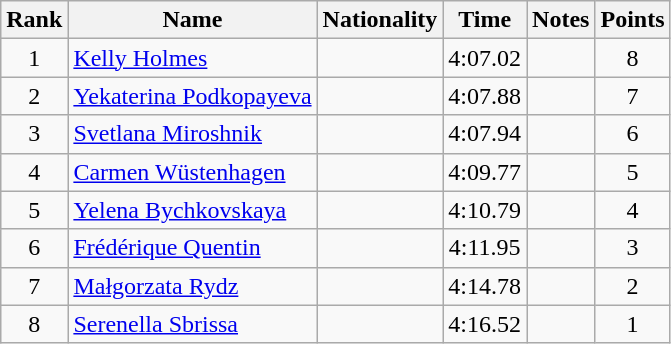<table class="wikitable sortable" style="text-align:center">
<tr>
<th>Rank</th>
<th>Name</th>
<th>Nationality</th>
<th>Time</th>
<th>Notes</th>
<th>Points</th>
</tr>
<tr>
<td>1</td>
<td align=left><a href='#'>Kelly Holmes</a></td>
<td align=left></td>
<td>4:07.02</td>
<td></td>
<td>8</td>
</tr>
<tr>
<td>2</td>
<td align=left><a href='#'>Yekaterina Podkopayeva</a></td>
<td align=left></td>
<td>4:07.88</td>
<td></td>
<td>7</td>
</tr>
<tr>
<td>3</td>
<td align=left><a href='#'>Svetlana Miroshnik</a></td>
<td align=left></td>
<td>4:07.94</td>
<td></td>
<td>6</td>
</tr>
<tr>
<td>4</td>
<td align=left><a href='#'>Carmen Wüstenhagen</a></td>
<td align=left></td>
<td>4:09.77</td>
<td></td>
<td>5</td>
</tr>
<tr>
<td>5</td>
<td align=left><a href='#'>Yelena Bychkovskaya</a></td>
<td align=left></td>
<td>4:10.79</td>
<td></td>
<td>4</td>
</tr>
<tr>
<td>6</td>
<td align=left><a href='#'>Frédérique Quentin</a></td>
<td align=left></td>
<td>4:11.95</td>
<td></td>
<td>3</td>
</tr>
<tr>
<td>7</td>
<td align=left><a href='#'>Małgorzata Rydz</a></td>
<td align=left></td>
<td>4:14.78</td>
<td></td>
<td>2</td>
</tr>
<tr>
<td>8</td>
<td align=left><a href='#'>Serenella Sbrissa</a></td>
<td align=left></td>
<td>4:16.52</td>
<td></td>
<td>1</td>
</tr>
</table>
